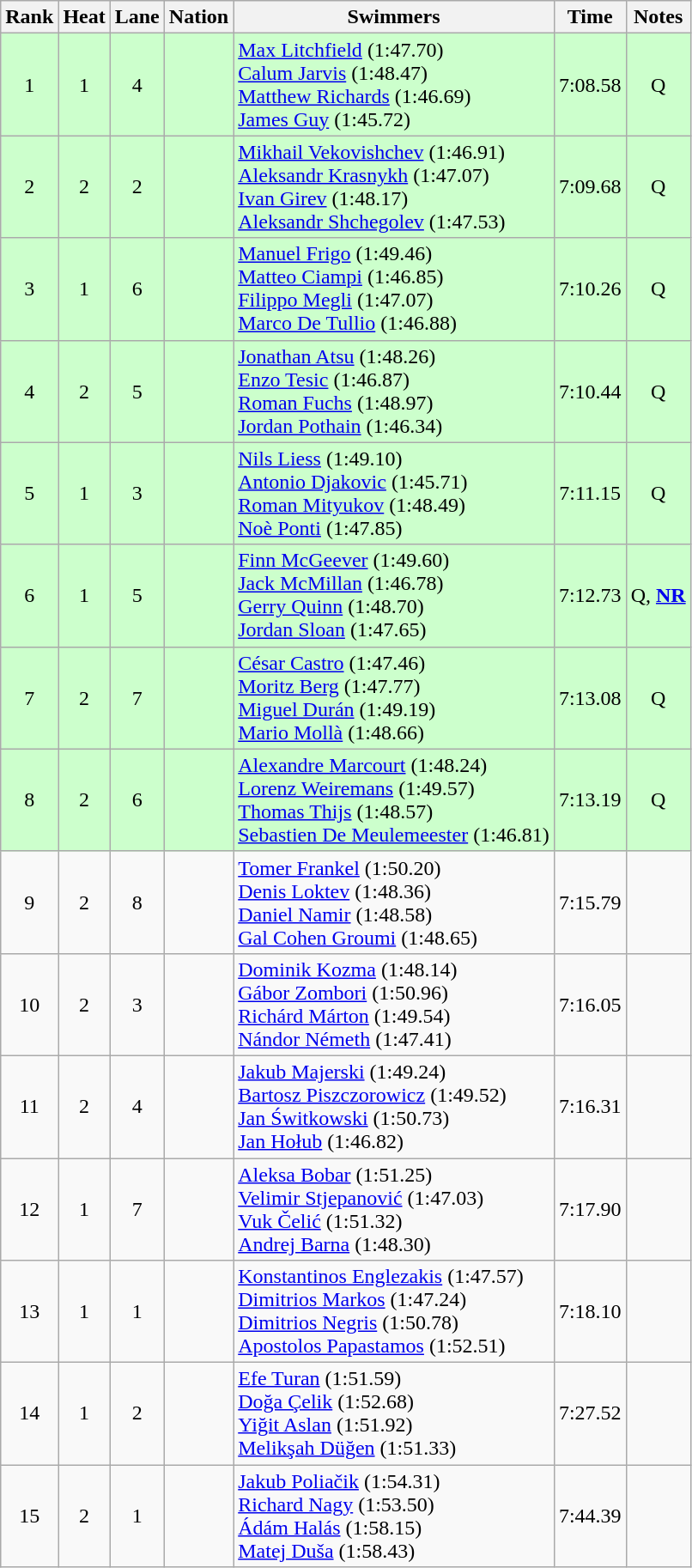<table class="wikitable sortable" style="text-align:center">
<tr>
<th>Rank</th>
<th>Heat</th>
<th>Lane</th>
<th>Nation</th>
<th>Swimmers</th>
<th>Time</th>
<th>Notes</th>
</tr>
<tr bgcolor=ccffcc>
<td>1</td>
<td>1</td>
<td>4</td>
<td align=left></td>
<td align=left><a href='#'>Max Litchfield</a> (1:47.70)<br><a href='#'>Calum Jarvis</a> (1:48.47)<br><a href='#'>Matthew Richards</a> (1:46.69)<br><a href='#'>James Guy</a> (1:45.72)</td>
<td>7:08.58</td>
<td>Q</td>
</tr>
<tr bgcolor=ccffcc>
<td>2</td>
<td>2</td>
<td>2</td>
<td align=left></td>
<td align=left><a href='#'>Mikhail Vekovishchev</a> (1:46.91)<br><a href='#'>Aleksandr Krasnykh</a> (1:47.07)<br><a href='#'>Ivan Girev</a> (1:48.17)<br><a href='#'>Aleksandr Shchegolev</a> (1:47.53)</td>
<td>7:09.68</td>
<td>Q</td>
</tr>
<tr bgcolor=ccffcc>
<td>3</td>
<td>1</td>
<td>6</td>
<td align=left></td>
<td align=left><a href='#'>Manuel Frigo</a> (1:49.46)<br><a href='#'>Matteo Ciampi</a> (1:46.85)<br><a href='#'>Filippo Megli</a> (1:47.07)<br><a href='#'>Marco De Tullio</a> (1:46.88)</td>
<td>7:10.26</td>
<td>Q</td>
</tr>
<tr bgcolor=ccffcc>
<td>4</td>
<td>2</td>
<td>5</td>
<td align=left></td>
<td align=left><a href='#'>Jonathan Atsu</a> (1:48.26)<br><a href='#'>Enzo Tesic</a> (1:46.87)<br><a href='#'>Roman Fuchs</a> (1:48.97)<br><a href='#'>Jordan Pothain</a> (1:46.34)</td>
<td>7:10.44</td>
<td>Q</td>
</tr>
<tr bgcolor=ccffcc>
<td>5</td>
<td>1</td>
<td>3</td>
<td align=left></td>
<td align=left><a href='#'>Nils Liess</a> (1:49.10)<br><a href='#'>Antonio Djakovic</a> (1:45.71)<br><a href='#'>Roman Mityukov</a> (1:48.49)<br><a href='#'>Noè Ponti</a> (1:47.85)</td>
<td>7:11.15</td>
<td>Q</td>
</tr>
<tr bgcolor=ccffcc>
<td>6</td>
<td>1</td>
<td>5</td>
<td align=left></td>
<td align=left><a href='#'>Finn McGeever</a> (1:49.60)<br><a href='#'>Jack McMillan</a> (1:46.78)<br><a href='#'>Gerry Quinn</a> (1:48.70)<br><a href='#'>Jordan Sloan</a> (1:47.65)</td>
<td>7:12.73</td>
<td>Q, <strong><a href='#'>NR</a></strong></td>
</tr>
<tr bgcolor=ccffcc>
<td>7</td>
<td>2</td>
<td>7</td>
<td align=left></td>
<td align=left><a href='#'>César Castro</a> (1:47.46)<br><a href='#'>Moritz Berg</a> (1:47.77)<br><a href='#'>Miguel Durán</a> (1:49.19)<br><a href='#'>Mario Mollà</a> (1:48.66)</td>
<td>7:13.08</td>
<td>Q</td>
</tr>
<tr bgcolor=ccffcc>
<td>8</td>
<td>2</td>
<td>6</td>
<td align=left></td>
<td align=left><a href='#'>Alexandre Marcourt</a> (1:48.24)<br><a href='#'>Lorenz Weiremans</a> (1:49.57)<br><a href='#'>Thomas Thijs</a> (1:48.57)<br><a href='#'>Sebastien De Meulemeester</a> (1:46.81)</td>
<td>7:13.19</td>
<td>Q</td>
</tr>
<tr>
<td>9</td>
<td>2</td>
<td>8</td>
<td align=left></td>
<td align=left><a href='#'>Tomer Frankel</a> (1:50.20)<br><a href='#'>Denis Loktev</a> (1:48.36)<br><a href='#'>Daniel Namir</a> (1:48.58)<br><a href='#'>Gal Cohen Groumi</a> (1:48.65)</td>
<td>7:15.79</td>
<td></td>
</tr>
<tr>
<td>10</td>
<td>2</td>
<td>3</td>
<td align=left></td>
<td align=left><a href='#'>Dominik Kozma</a> (1:48.14)<br><a href='#'>Gábor Zombori</a> (1:50.96)<br><a href='#'>Richárd Márton</a> (1:49.54)<br><a href='#'>Nándor Németh</a> (1:47.41)</td>
<td>7:16.05</td>
<td></td>
</tr>
<tr>
<td>11</td>
<td>2</td>
<td>4</td>
<td align=left></td>
<td align=left><a href='#'>Jakub Majerski</a> (1:49.24)<br><a href='#'>Bartosz Piszczorowicz</a> (1:49.52)<br><a href='#'>Jan Świtkowski</a> (1:50.73)<br><a href='#'>Jan Hołub</a> (1:46.82)</td>
<td>7:16.31</td>
<td></td>
</tr>
<tr>
<td>12</td>
<td>1</td>
<td>7</td>
<td align=left></td>
<td align=left><a href='#'>Aleksa Bobar</a> (1:51.25)<br><a href='#'>Velimir Stjepanović</a> (1:47.03)<br><a href='#'>Vuk Čelić</a> (1:51.32)<br><a href='#'>Andrej Barna</a> (1:48.30)</td>
<td>7:17.90</td>
<td></td>
</tr>
<tr>
<td>13</td>
<td>1</td>
<td>1</td>
<td align=left></td>
<td align=left><a href='#'>Konstantinos Englezakis</a> (1:47.57)<br><a href='#'>Dimitrios Markos</a> (1:47.24)<br><a href='#'>Dimitrios Negris</a> (1:50.78)<br><a href='#'>Apostolos Papastamos</a> (1:52.51)</td>
<td>7:18.10</td>
<td></td>
</tr>
<tr>
<td>14</td>
<td>1</td>
<td>2</td>
<td align=left></td>
<td align=left><a href='#'>Efe Turan</a> (1:51.59)<br><a href='#'>Doğa Çelik</a> (1:52.68)<br><a href='#'>Yiğit Aslan</a> (1:51.92)<br><a href='#'>Melikşah Düğen</a> (1:51.33)</td>
<td>7:27.52</td>
<td></td>
</tr>
<tr>
<td>15</td>
<td>2</td>
<td>1</td>
<td align=left></td>
<td align=left><a href='#'>Jakub Poliačik</a> (1:54.31)<br><a href='#'>Richard Nagy</a> (1:53.50)<br><a href='#'>Ádám Halás</a> (1:58.15)<br><a href='#'>Matej Duša</a> (1:58.43)</td>
<td>7:44.39</td>
<td></td>
</tr>
</table>
